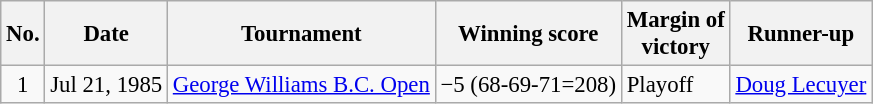<table class="wikitable" style="font-size:95%;">
<tr>
<th>No.</th>
<th>Date</th>
<th>Tournament</th>
<th>Winning score</th>
<th>Margin of<br>victory</th>
<th>Runner-up</th>
</tr>
<tr>
<td align=center>1</td>
<td align=right>Jul 21, 1985</td>
<td><a href='#'>George Williams B.C. Open</a></td>
<td>−5 (68-69-71=208)</td>
<td>Playoff</td>
<td> <a href='#'>Doug Lecuyer</a></td>
</tr>
</table>
